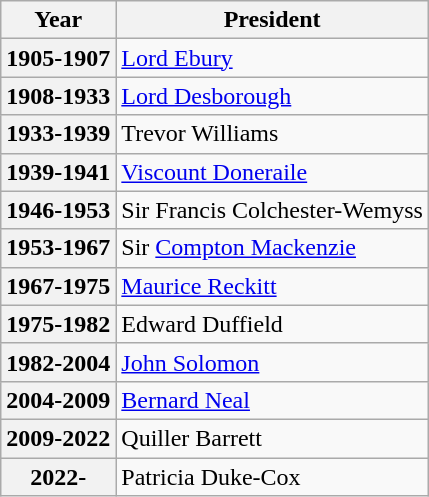<table class="wikitable">
<tr>
<th>Year</th>
<th>President</th>
</tr>
<tr>
<th>1905-1907</th>
<td><a href='#'>Lord Ebury</a></td>
</tr>
<tr>
<th>1908-1933</th>
<td><a href='#'>Lord Desborough</a></td>
</tr>
<tr>
<th>1933-1939</th>
<td>Trevor Williams</td>
</tr>
<tr>
<th>1939-1941</th>
<td><a href='#'>Viscount Doneraile</a></td>
</tr>
<tr>
<th>1946-1953</th>
<td>Sir Francis Colchester-Wemyss</td>
</tr>
<tr>
<th>1953-1967</th>
<td>Sir <a href='#'>Compton Mackenzie</a></td>
</tr>
<tr>
<th>1967-1975</th>
<td><a href='#'>Maurice Reckitt</a></td>
</tr>
<tr>
<th>1975-1982</th>
<td>Edward Duffield</td>
</tr>
<tr>
<th>1982-2004</th>
<td><a href='#'>John Solomon</a></td>
</tr>
<tr>
<th>2004-2009</th>
<td><a href='#'>Bernard Neal</a></td>
</tr>
<tr>
<th>2009-2022</th>
<td>Quiller Barrett</td>
</tr>
<tr>
<th>2022-</th>
<td>Patricia Duke-Cox</td>
</tr>
</table>
